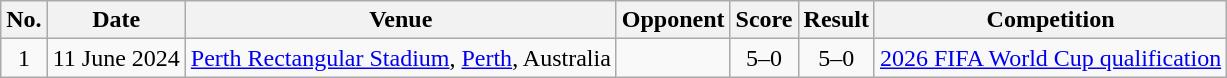<table class="wikitable sortable">
<tr>
<th scope="col">No.</th>
<th scope="col">Date</th>
<th scope="col">Venue</th>
<th scope="col">Opponent</th>
<th scope="col">Score</th>
<th scope="col">Result</th>
<th scope="col">Competition</th>
</tr>
<tr>
<td align="center">1</td>
<td>11 June 2024</td>
<td><a href='#'>Perth Rectangular Stadium</a>, <a href='#'>Perth</a>, Australia</td>
<td></td>
<td align="center">5–0</td>
<td align="center">5–0</td>
<td><a href='#'>2026 FIFA World Cup qualification</a></td>
</tr>
</table>
